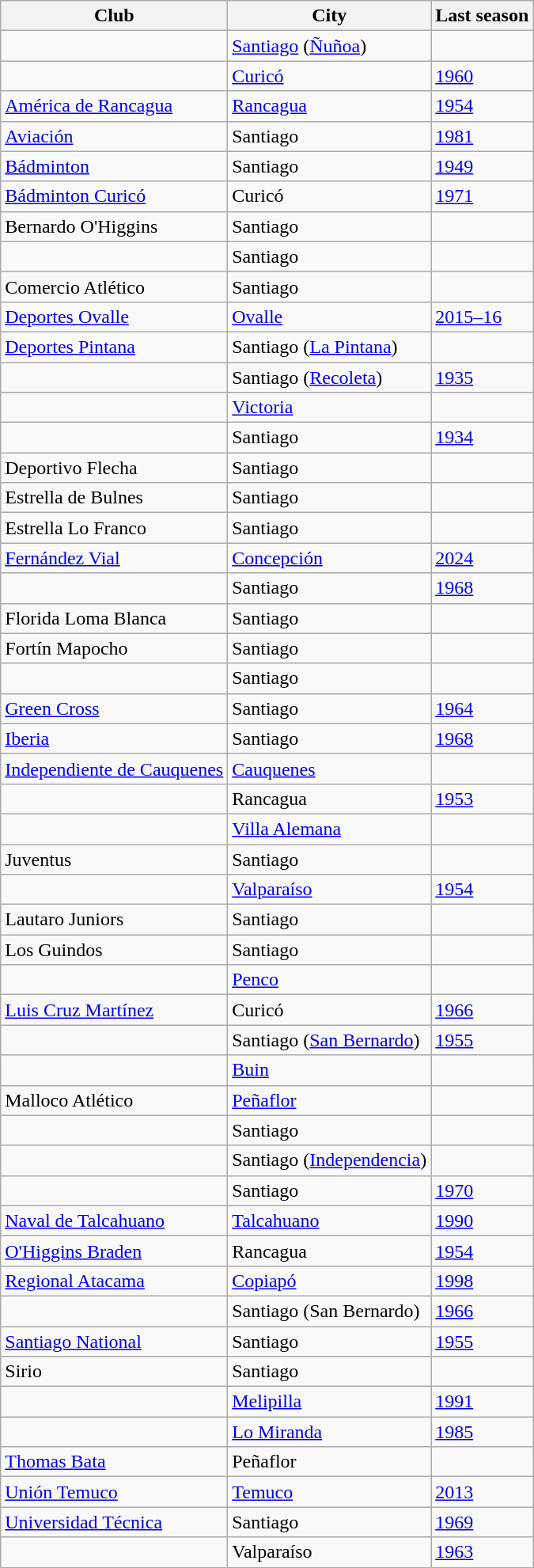<table class="wikitable sortable">
<tr>
<th>Club</th>
<th>City</th>
<th>Last season</th>
</tr>
<tr>
<td></td>
<td><a href='#'>Santiago</a> (<a href='#'>Ñuñoa</a>)</td>
<td></td>
</tr>
<tr>
<td></td>
<td><a href='#'>Curicó</a></td>
<td><a href='#'>1960</a></td>
</tr>
<tr>
<td><a href='#'>América de Rancagua</a></td>
<td><a href='#'>Rancagua</a></td>
<td><a href='#'>1954</a></td>
</tr>
<tr>
<td><a href='#'>Aviación</a></td>
<td>Santiago</td>
<td><a href='#'>1981</a></td>
</tr>
<tr>
<td><a href='#'>Bádminton</a></td>
<td>Santiago</td>
<td><a href='#'>1949</a></td>
</tr>
<tr>
<td><a href='#'>Bádminton Curicó</a></td>
<td>Curicó</td>
<td><a href='#'>1971</a></td>
</tr>
<tr>
<td>Bernardo O'Higgins</td>
<td>Santiago</td>
<td></td>
</tr>
<tr>
<td></td>
<td>Santiago</td>
<td></td>
</tr>
<tr>
<td>Comercio Atlético</td>
<td>Santiago</td>
<td></td>
</tr>
<tr>
<td><a href='#'>Deportes Ovalle</a></td>
<td><a href='#'>Ovalle</a></td>
<td><a href='#'>2015–16</a></td>
</tr>
<tr>
<td><a href='#'>Deportes Pintana</a></td>
<td>Santiago (<a href='#'>La Pintana</a>)</td>
<td></td>
</tr>
<tr>
<td></td>
<td>Santiago (<a href='#'>Recoleta</a>)</td>
<td><a href='#'>1935</a></td>
</tr>
<tr>
<td></td>
<td><a href='#'>Victoria</a></td>
<td></td>
</tr>
<tr>
<td></td>
<td>Santiago</td>
<td><a href='#'>1934</a></td>
</tr>
<tr>
<td>Deportivo Flecha</td>
<td>Santiago</td>
<td></td>
</tr>
<tr>
<td>Estrella de Bulnes</td>
<td>Santiago</td>
<td></td>
</tr>
<tr>
<td>Estrella Lo Franco</td>
<td>Santiago</td>
<td></td>
</tr>
<tr>
<td><a href='#'>Fernández Vial</a></td>
<td><a href='#'>Concepción</a></td>
<td><a href='#'>2024</a></td>
</tr>
<tr>
<td></td>
<td>Santiago</td>
<td><a href='#'>1968</a></td>
</tr>
<tr>
<td>Florida Loma Blanca</td>
<td>Santiago</td>
<td></td>
</tr>
<tr>
<td>Fortín Mapocho</td>
<td>Santiago</td>
<td></td>
</tr>
<tr>
<td></td>
<td>Santiago</td>
<td></td>
</tr>
<tr>
<td><a href='#'>Green Cross</a></td>
<td>Santiago</td>
<td><a href='#'>1964</a></td>
</tr>
<tr>
<td><a href='#'>Iberia</a></td>
<td>Santiago</td>
<td><a href='#'>1968</a></td>
</tr>
<tr>
<td><a href='#'>Independiente de Cauquenes</a></td>
<td><a href='#'>Cauquenes</a></td>
<td></td>
</tr>
<tr>
<td></td>
<td>Rancagua</td>
<td><a href='#'>1953</a></td>
</tr>
<tr>
<td></td>
<td><a href='#'>Villa Alemana</a></td>
<td></td>
</tr>
<tr>
<td>Juventus</td>
<td>Santiago</td>
<td></td>
</tr>
<tr>
<td></td>
<td><a href='#'>Valparaíso</a></td>
<td><a href='#'>1954</a></td>
</tr>
<tr>
<td>Lautaro Juniors</td>
<td>Santiago</td>
<td></td>
</tr>
<tr>
<td>Los Guindos</td>
<td>Santiago</td>
<td></td>
</tr>
<tr>
<td></td>
<td><a href='#'>Penco</a></td>
<td></td>
</tr>
<tr>
<td><a href='#'>Luis Cruz Martínez</a></td>
<td>Curicó</td>
<td><a href='#'>1966</a></td>
</tr>
<tr>
<td></td>
<td>Santiago (<a href='#'>San Bernardo</a>)</td>
<td><a href='#'>1955</a></td>
</tr>
<tr>
<td></td>
<td><a href='#'>Buin</a></td>
<td></td>
</tr>
<tr>
<td>Malloco Atlético</td>
<td><a href='#'>Peñaflor</a></td>
<td></td>
</tr>
<tr>
<td></td>
<td>Santiago</td>
<td></td>
</tr>
<tr>
<td></td>
<td>Santiago (<a href='#'>Independencia</a>)</td>
<td></td>
</tr>
<tr>
<td></td>
<td>Santiago</td>
<td><a href='#'>1970</a></td>
</tr>
<tr>
<td><a href='#'>Naval de Talcahuano</a></td>
<td><a href='#'>Talcahuano</a></td>
<td><a href='#'>1990</a></td>
</tr>
<tr>
<td><a href='#'>O'Higgins Braden</a></td>
<td>Rancagua</td>
<td><a href='#'>1954</a></td>
</tr>
<tr>
<td><a href='#'>Regional Atacama</a></td>
<td><a href='#'>Copiapó</a></td>
<td><a href='#'>1998</a></td>
</tr>
<tr>
<td></td>
<td>Santiago (San Bernardo)</td>
<td><a href='#'>1966</a></td>
</tr>
<tr>
<td><a href='#'>Santiago National</a></td>
<td>Santiago</td>
<td><a href='#'>1955</a></td>
</tr>
<tr>
<td>Sirio</td>
<td>Santiago</td>
<td></td>
</tr>
<tr>
<td></td>
<td><a href='#'>Melipilla</a></td>
<td><a href='#'>1991</a></td>
</tr>
<tr>
<td></td>
<td><a href='#'>Lo Miranda</a></td>
<td><a href='#'>1985</a></td>
</tr>
<tr>
<td><a href='#'>Thomas Bata</a></td>
<td>Peñaflor</td>
<td></td>
</tr>
<tr>
<td><a href='#'>Unión Temuco</a></td>
<td><a href='#'>Temuco</a></td>
<td><a href='#'>2013</a></td>
</tr>
<tr>
<td><a href='#'>Universidad Técnica</a></td>
<td>Santiago</td>
<td><a href='#'>1969</a></td>
</tr>
<tr>
<td></td>
<td>Valparaíso</td>
<td><a href='#'>1963</a></td>
</tr>
</table>
